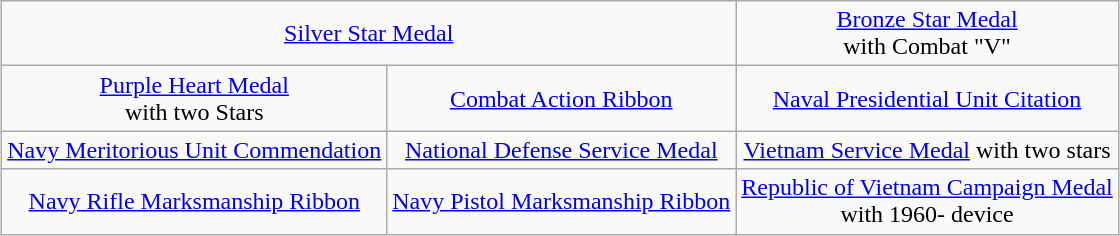<table class="wikitable" style="margin:1em auto; text-align:center;">
<tr>
<td colspan=2><a href='#'>Silver Star Medal</a></td>
<td><a href='#'>Bronze Star Medal</a><br> with Combat "V"</td>
</tr>
<tr>
<td><a href='#'>Purple Heart Medal</a><br> with two Stars</td>
<td><a href='#'>Combat Action Ribbon</a></td>
<td><a href='#'>Naval Presidential Unit Citation</a></td>
</tr>
<tr>
<td><a href='#'>Navy Meritorious Unit Commendation</a></td>
<td><a href='#'>National Defense Service Medal</a></td>
<td><a href='#'>Vietnam Service Medal</a> with two stars</td>
</tr>
<tr>
<td><a href='#'>Navy Rifle Marksmanship Ribbon</a></td>
<td><a href='#'>Navy Pistol Marksmanship Ribbon</a></td>
<td><a href='#'>Republic of Vietnam Campaign Medal</a><br> with 1960- device</td>
</tr>
</table>
